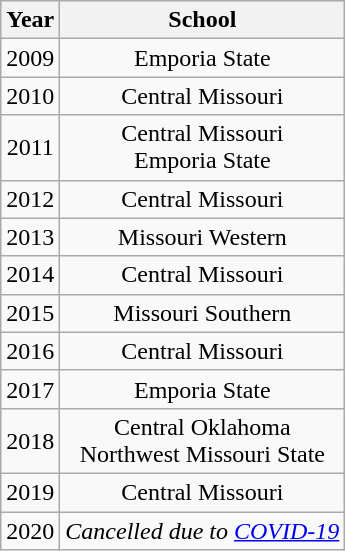<table class="wikitable" style="text-align:center">
<tr>
<th>Year</th>
<th>School</th>
</tr>
<tr>
<td>2009</td>
<td>Emporia State</td>
</tr>
<tr>
<td>2010</td>
<td>Central Missouri</td>
</tr>
<tr>
<td>2011</td>
<td>Central Missouri<br>Emporia State</td>
</tr>
<tr>
<td>2012</td>
<td>Central Missouri</td>
</tr>
<tr>
<td>2013</td>
<td>Missouri Western</td>
</tr>
<tr>
<td>2014</td>
<td>Central Missouri</td>
</tr>
<tr>
<td>2015</td>
<td>Missouri Southern</td>
</tr>
<tr>
<td>2016</td>
<td>Central Missouri</td>
</tr>
<tr>
<td>2017</td>
<td>Emporia State</td>
</tr>
<tr>
<td>2018</td>
<td>Central Oklahoma<br>Northwest Missouri State</td>
</tr>
<tr>
<td>2019</td>
<td>Central Missouri</td>
</tr>
<tr>
<td>2020</td>
<td><em>Cancelled due to <a href='#'>COVID-19</a></em></td>
</tr>
</table>
